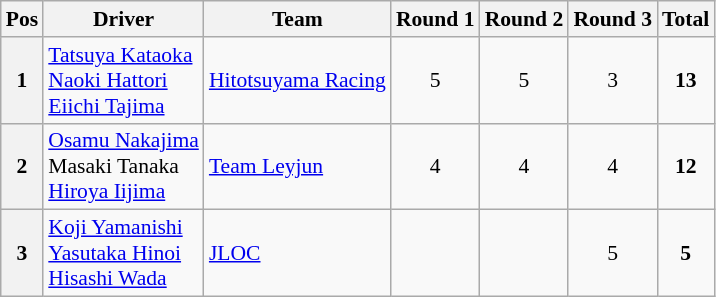<table class="wikitable" style="font-size: 90%;">
<tr>
<th>Pos</th>
<th>Driver</th>
<th>Team</th>
<th>Round 1</th>
<th>Round 2</th>
<th>Round 3</th>
<th>Total</th>
</tr>
<tr>
<th>1</th>
<td> <a href='#'>Tatsuya Kataoka</a><br> <a href='#'>Naoki Hattori</a><br> <a href='#'>Eiichi Tajima</a></td>
<td><a href='#'>Hitotsuyama Racing</a></td>
<td align="center">5</td>
<td align="center">5</td>
<td align="center">3</td>
<td align="center"><strong>13</strong></td>
</tr>
<tr>
<th>2</th>
<td> <a href='#'>Osamu Nakajima</a><br> Masaki Tanaka<br> <a href='#'>Hiroya Iijima</a></td>
<td><a href='#'>Team Leyjun</a></td>
<td align="center">4</td>
<td align="center">4</td>
<td align="center">4</td>
<td align="center"><strong>12</strong></td>
</tr>
<tr>
<th>3</th>
<td> <a href='#'>Koji Yamanishi</a><br> <a href='#'>Yasutaka Hinoi</a><br> <a href='#'>Hisashi Wada</a></td>
<td><a href='#'>JLOC</a></td>
<td></td>
<td></td>
<td align="center">5</td>
<td align="center"><strong>5</strong></td>
</tr>
</table>
